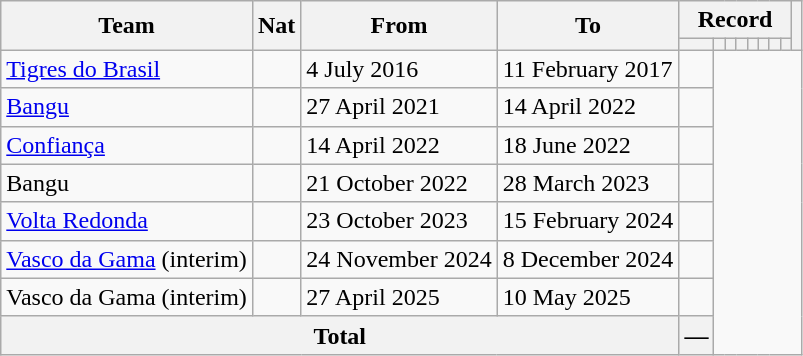<table class="wikitable" style="text-align: center">
<tr>
<th rowspan="2">Team</th>
<th rowspan="2">Nat</th>
<th rowspan="2">From</th>
<th rowspan="2">To</th>
<th colspan="8">Record</th>
<th rowspan=2></th>
</tr>
<tr>
<th></th>
<th></th>
<th></th>
<th></th>
<th></th>
<th></th>
<th></th>
<th></th>
</tr>
<tr>
<td align=left><a href='#'>Tigres do Brasil</a></td>
<td></td>
<td align=left>4 July 2016</td>
<td align=left>11 February 2017<br></td>
<td></td>
</tr>
<tr>
<td align=left><a href='#'>Bangu</a></td>
<td></td>
<td align=left>27 April 2021</td>
<td align=left>14 April 2022<br></td>
<td></td>
</tr>
<tr>
<td align=left><a href='#'>Confiança</a></td>
<td></td>
<td align=left>14 April 2022</td>
<td align=left>18 June 2022<br></td>
<td></td>
</tr>
<tr>
<td align=left>Bangu</td>
<td></td>
<td align=left>21 October 2022</td>
<td align=left>28 March 2023<br></td>
<td></td>
</tr>
<tr>
<td align=left><a href='#'>Volta Redonda</a></td>
<td></td>
<td align=left>23 October 2023</td>
<td align=left>15 February 2024<br></td>
<td></td>
</tr>
<tr>
<td align=left><a href='#'>Vasco da Gama</a> (interim)</td>
<td></td>
<td align=left>24 November 2024</td>
<td align=left>8 December 2024<br></td>
<td></td>
</tr>
<tr>
<td align=left>Vasco da Gama (interim)</td>
<td></td>
<td align=left>27 April 2025</td>
<td align=left>10 May 2025<br></td>
<td></td>
</tr>
<tr>
<th colspan="4">Total<br></th>
<th>—</th>
</tr>
</table>
